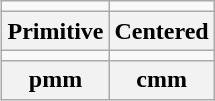<table class=wikitable align=right>
<tr>
<td></td>
<td></td>
</tr>
<tr>
<th>Primitive</th>
<th>Centered</th>
</tr>
<tr>
<td></td>
<td></td>
</tr>
<tr>
<th>pmm</th>
<th>cmm</th>
</tr>
</table>
